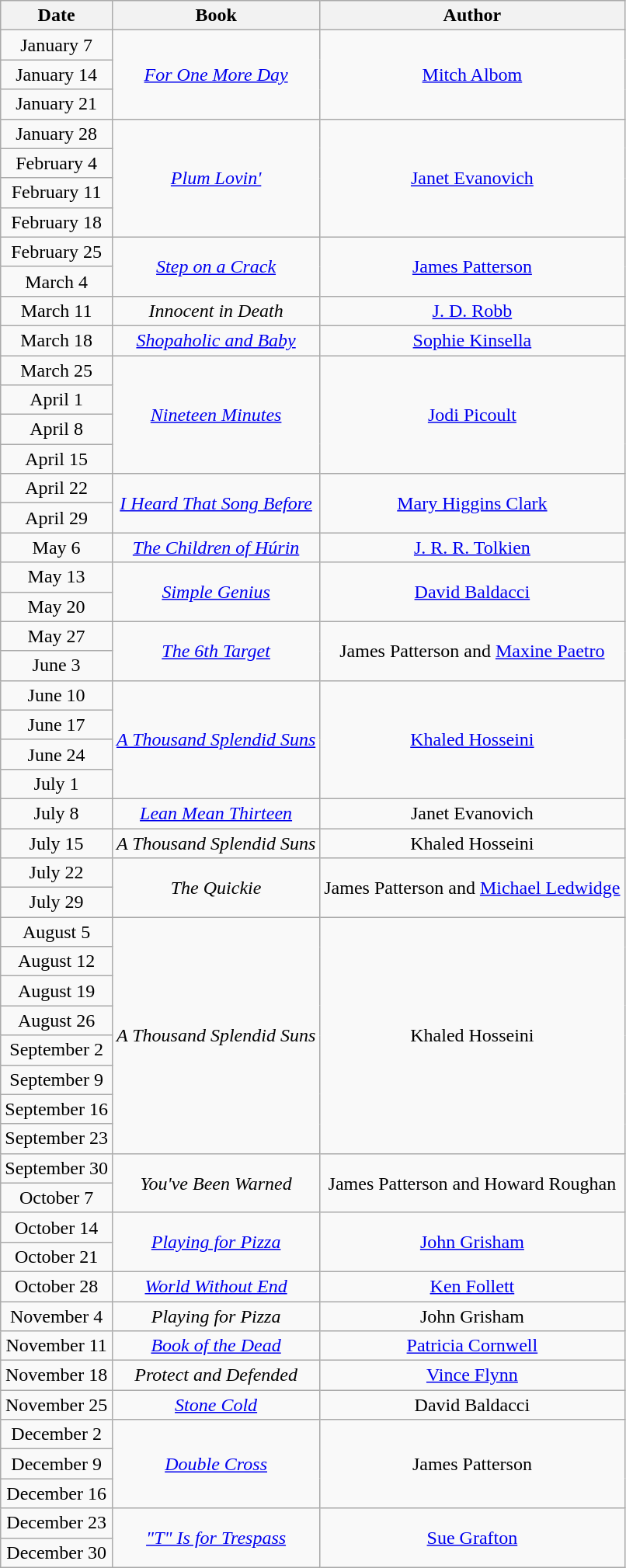<table class="wikitable sortable" style="text-align: center">
<tr>
<th>Date</th>
<th>Book</th>
<th>Author</th>
</tr>
<tr>
<td>January 7</td>
<td rowspan=3><em><a href='#'>For One More Day</a></em></td>
<td rowspan=3><a href='#'>Mitch Albom</a></td>
</tr>
<tr>
<td>January 14</td>
</tr>
<tr>
<td>January 21</td>
</tr>
<tr>
<td>January 28</td>
<td rowspan=4><em><a href='#'>Plum Lovin'</a></em></td>
<td rowspan=4><a href='#'>Janet Evanovich</a></td>
</tr>
<tr>
<td>February 4</td>
</tr>
<tr>
<td>February 11</td>
</tr>
<tr>
<td>February 18</td>
</tr>
<tr>
<td>February 25</td>
<td rowspan=2><em><a href='#'>Step on a Crack</a></em></td>
<td rowspan=2><a href='#'>James Patterson</a></td>
</tr>
<tr>
<td>March 4</td>
</tr>
<tr>
<td>March 11</td>
<td><em>Innocent in Death</em></td>
<td><a href='#'>J. D. Robb</a></td>
</tr>
<tr>
<td>March 18</td>
<td><em><a href='#'>Shopaholic and Baby</a></em></td>
<td><a href='#'>Sophie Kinsella</a></td>
</tr>
<tr>
<td>March 25</td>
<td rowspan=4><em><a href='#'>Nineteen Minutes</a></em></td>
<td rowspan=4><a href='#'>Jodi Picoult</a></td>
</tr>
<tr>
<td>April 1</td>
</tr>
<tr>
<td>April 8</td>
</tr>
<tr>
<td>April 15</td>
</tr>
<tr>
<td>April 22</td>
<td rowspan=2><em><a href='#'>I Heard That Song Before</a></em></td>
<td rowspan=2><a href='#'>Mary Higgins Clark</a></td>
</tr>
<tr>
<td>April 29</td>
</tr>
<tr>
<td>May 6</td>
<td><em><a href='#'>The Children of Húrin</a></em></td>
<td><a href='#'>J. R. R. Tolkien</a></td>
</tr>
<tr>
<td>May 13</td>
<td rowspan=2><em><a href='#'>Simple Genius</a></em></td>
<td rowspan=2><a href='#'>David Baldacci</a></td>
</tr>
<tr>
<td>May 20</td>
</tr>
<tr>
<td>May 27</td>
<td rowspan=2><em><a href='#'>The 6th Target</a></em></td>
<td rowspan=2>James Patterson and <a href='#'>Maxine Paetro</a></td>
</tr>
<tr>
<td>June 3</td>
</tr>
<tr>
<td>June 10</td>
<td rowspan=4><em><a href='#'>A Thousand Splendid Suns</a></em></td>
<td rowspan=4><a href='#'>Khaled Hosseini</a></td>
</tr>
<tr>
<td>June 17</td>
</tr>
<tr>
<td>June 24</td>
</tr>
<tr>
<td>July 1</td>
</tr>
<tr>
<td>July 8</td>
<td><em><a href='#'>Lean Mean Thirteen</a></em></td>
<td>Janet Evanovich</td>
</tr>
<tr>
<td>July 15</td>
<td><em>A Thousand Splendid Suns</em></td>
<td>Khaled Hosseini</td>
</tr>
<tr>
<td>July 22</td>
<td rowspan=2><em>The Quickie</em></td>
<td rowspan=2>James Patterson and <a href='#'>Michael Ledwidge</a></td>
</tr>
<tr>
<td>July 29</td>
</tr>
<tr>
<td>August 5</td>
<td rowspan=8><em>A Thousand Splendid Suns</em></td>
<td rowspan=8>Khaled Hosseini</td>
</tr>
<tr>
<td>August 12</td>
</tr>
<tr>
<td>August 19</td>
</tr>
<tr>
<td>August 26</td>
</tr>
<tr>
<td>September 2</td>
</tr>
<tr>
<td>September 9</td>
</tr>
<tr>
<td>September 16</td>
</tr>
<tr>
<td>September 23</td>
</tr>
<tr>
<td>September 30</td>
<td rowspan=2><em>You've Been Warned</em></td>
<td rowspan=2>James Patterson and Howard Roughan</td>
</tr>
<tr>
<td>October 7</td>
</tr>
<tr>
<td>October 14</td>
<td rowspan=2><em><a href='#'>Playing for Pizza</a></em></td>
<td rowspan=2><a href='#'>John Grisham</a></td>
</tr>
<tr>
<td>October 21</td>
</tr>
<tr>
<td>October 28</td>
<td><em><a href='#'>World Without End</a></em></td>
<td><a href='#'>Ken Follett</a></td>
</tr>
<tr>
<td>November 4</td>
<td><em>Playing for Pizza</em></td>
<td>John Grisham</td>
</tr>
<tr>
<td>November 11</td>
<td><em><a href='#'>Book of the Dead</a></em></td>
<td><a href='#'>Patricia Cornwell</a></td>
</tr>
<tr>
<td>November 18</td>
<td><em>Protect and Defended</em></td>
<td><a href='#'>Vince Flynn</a></td>
</tr>
<tr>
<td>November 25</td>
<td><em><a href='#'>Stone Cold</a></em></td>
<td>David Baldacci</td>
</tr>
<tr>
<td>December 2</td>
<td rowspan=3><em><a href='#'>Double Cross</a></em></td>
<td rowspan=3>James Patterson</td>
</tr>
<tr>
<td>December 9</td>
</tr>
<tr>
<td>December 16</td>
</tr>
<tr>
<td>December 23</td>
<td rowspan=2><em><a href='#'>"T" Is for Trespass</a></em></td>
<td rowspan=2><a href='#'>Sue Grafton</a></td>
</tr>
<tr>
<td>December 30</td>
</tr>
</table>
